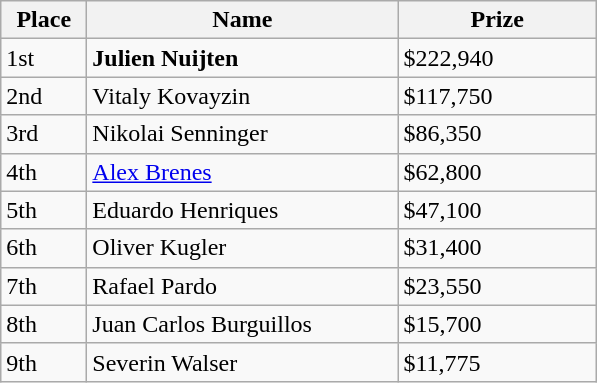<table class="wikitable">
<tr>
<th width="50">Place</th>
<th width="200">Name</th>
<th width="125">Prize</th>
</tr>
<tr>
<td>1st</td>
<td> <strong>Julien Nuijten</strong></td>
<td>$222,940</td>
</tr>
<tr>
<td>2nd</td>
<td> Vitaly Kovayzin</td>
<td>$117,750</td>
</tr>
<tr>
<td>3rd</td>
<td> Nikolai Senninger</td>
<td>$86,350</td>
</tr>
<tr>
<td>4th</td>
<td> <a href='#'>Alex Brenes</a></td>
<td>$62,800</td>
</tr>
<tr>
<td>5th</td>
<td> Eduardo Henriques</td>
<td>$47,100</td>
</tr>
<tr>
<td>6th</td>
<td> Oliver Kugler</td>
<td>$31,400</td>
</tr>
<tr>
<td>7th</td>
<td> Rafael Pardo</td>
<td>$23,550</td>
</tr>
<tr>
<td>8th</td>
<td> Juan Carlos Burguillos</td>
<td>$15,700</td>
</tr>
<tr>
<td>9th</td>
<td> Severin Walser</td>
<td>$11,775</td>
</tr>
</table>
